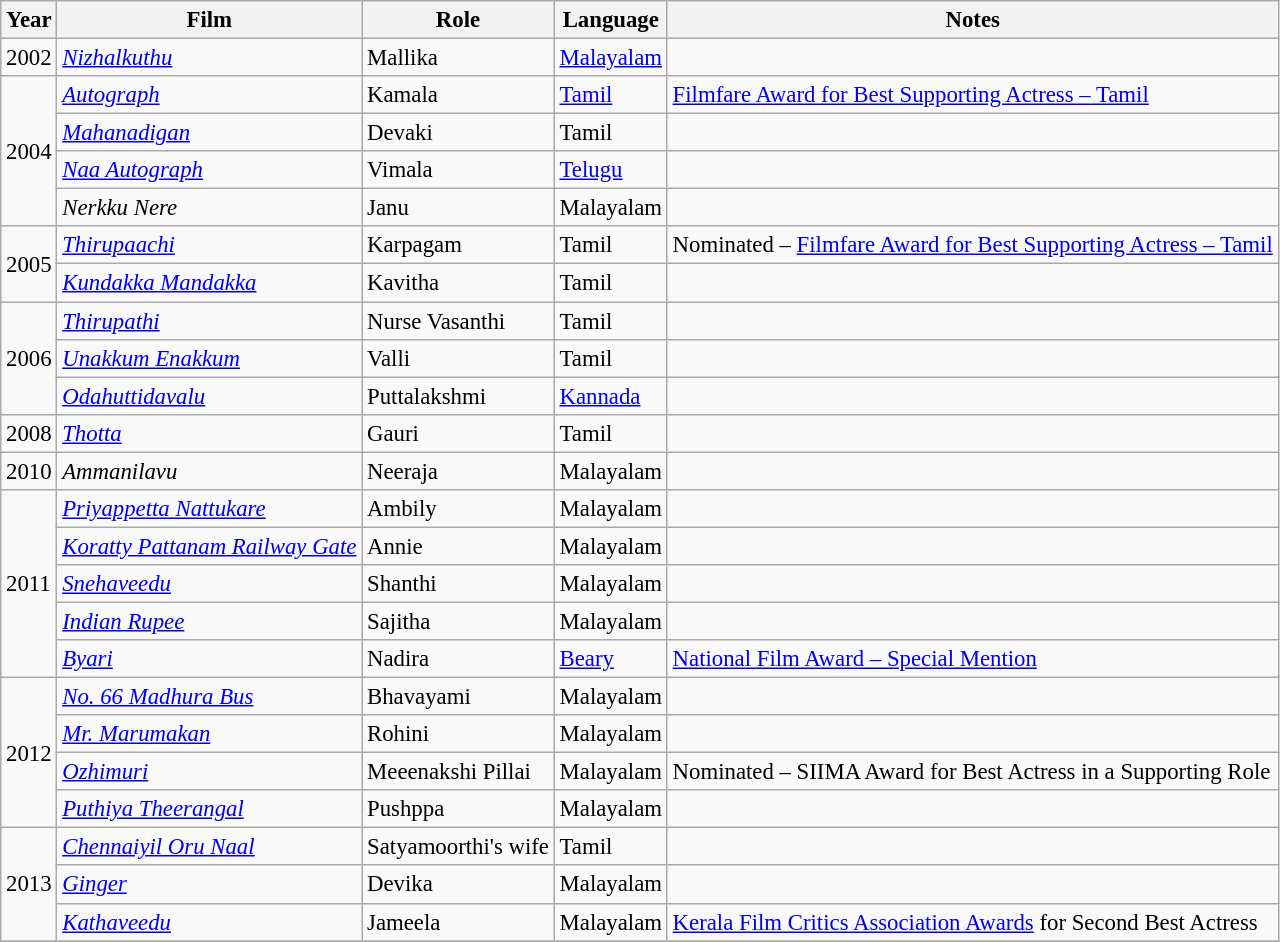<table class="wikitable sortable" style="font-size: 95%;">
<tr>
<th>Year</th>
<th>Film</th>
<th>Role</th>
<th>Language</th>
<th>Notes</th>
</tr>
<tr>
<td>2002</td>
<td><em><a href='#'>Nizhalkuthu</a></em></td>
<td>Mallika</td>
<td><a href='#'>Malayalam</a></td>
<td></td>
</tr>
<tr>
<td rowspan="4">2004</td>
<td><em><a href='#'>Autograph</a></em></td>
<td>Kamala</td>
<td><a href='#'>Tamil</a></td>
<td><a href='#'>Filmfare Award for Best Supporting Actress – Tamil</a></td>
</tr>
<tr>
<td><em><a href='#'>Mahanadigan</a></em></td>
<td>Devaki</td>
<td>Tamil</td>
<td></td>
</tr>
<tr>
<td><em><a href='#'>Naa Autograph</a></em></td>
<td>Vimala</td>
<td><a href='#'>Telugu</a></td>
<td></td>
</tr>
<tr>
<td><em>Nerkku Nere</em></td>
<td>Janu</td>
<td>Malayalam</td>
<td></td>
</tr>
<tr>
<td rowspan="2">2005</td>
<td><em><a href='#'>Thirupaachi</a></em></td>
<td>Karpagam</td>
<td>Tamil</td>
<td>Nominated  –   <a href='#'>Filmfare Award for Best Supporting Actress – Tamil</a></td>
</tr>
<tr>
<td><em><a href='#'>Kundakka Mandakka</a></em></td>
<td>Kavitha</td>
<td>Tamil</td>
<td></td>
</tr>
<tr>
<td rowspan="3">2006</td>
<td><em><a href='#'>Thirupathi</a></em></td>
<td>Nurse Vasanthi</td>
<td>Tamil</td>
<td></td>
</tr>
<tr>
<td><em><a href='#'>Unakkum Enakkum</a></em></td>
<td>Valli</td>
<td>Tamil</td>
<td></td>
</tr>
<tr>
<td><em><a href='#'>Odahuttidavalu</a></em></td>
<td>Puttalakshmi</td>
<td><a href='#'>Kannada</a></td>
<td></td>
</tr>
<tr>
<td>2008</td>
<td><em><a href='#'>Thotta</a></em></td>
<td>Gauri</td>
<td>Tamil</td>
<td></td>
</tr>
<tr>
<td>2010</td>
<td><em>Ammanilavu</em></td>
<td>Neeraja</td>
<td>Malayalam</td>
<td></td>
</tr>
<tr>
<td rowspan="5">2011</td>
<td><em><a href='#'>Priyappetta Nattukare</a></em></td>
<td>Ambily</td>
<td>Malayalam</td>
<td></td>
</tr>
<tr>
<td><em><a href='#'>Koratty Pattanam Railway Gate</a></em></td>
<td>Annie</td>
<td>Malayalam</td>
<td></td>
</tr>
<tr>
<td><em><a href='#'>Snehaveedu</a></em></td>
<td>Shanthi</td>
<td>Malayalam</td>
<td></td>
</tr>
<tr>
<td><em><a href='#'>Indian Rupee</a></em></td>
<td>Sajitha</td>
<td>Malayalam</td>
<td></td>
</tr>
<tr>
<td><em><a href='#'>Byari</a></em></td>
<td>Nadira</td>
<td><a href='#'>Beary</a></td>
<td><a href='#'>National Film Award – Special Mention</a></td>
</tr>
<tr>
<td rowspan="4">2012</td>
<td><em><a href='#'>No. 66 Madhura Bus</a></em></td>
<td>Bhavayami</td>
<td>Malayalam</td>
<td></td>
</tr>
<tr>
<td><em><a href='#'>Mr. Marumakan</a></em></td>
<td>Rohini</td>
<td>Malayalam</td>
<td></td>
</tr>
<tr>
<td><em><a href='#'>Ozhimuri</a></em></td>
<td>Meeenakshi Pillai</td>
<td>Malayalam</td>
<td>Nominated – SIIMA Award for Best Actress in a Supporting Role</td>
</tr>
<tr>
<td><em><a href='#'>Puthiya Theerangal</a></em></td>
<td>Pushppa</td>
<td>Malayalam</td>
<td></td>
</tr>
<tr>
<td rowspan="3">2013</td>
<td><em><a href='#'>Chennaiyil Oru Naal</a></em></td>
<td>Satyamoorthi's wife</td>
<td>Tamil</td>
<td></td>
</tr>
<tr>
<td><em><a href='#'>Ginger</a></em></td>
<td>Devika</td>
<td>Malayalam</td>
<td></td>
</tr>
<tr>
<td><em><a href='#'>Kathaveedu</a></em></td>
<td>Jameela</td>
<td>Malayalam</td>
<td><a href='#'>Kerala Film Critics Association Awards</a> for Second Best Actress</td>
</tr>
<tr>
</tr>
</table>
